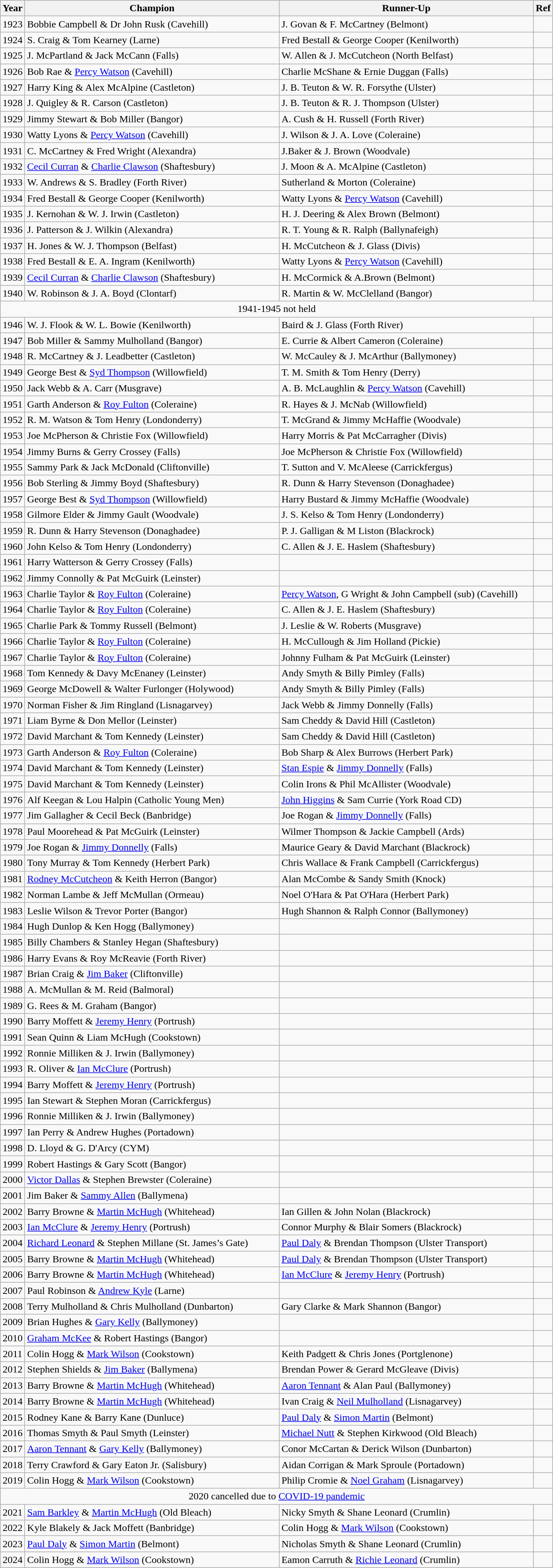<table class="wikitable">
<tr>
<th width="30">Year</th>
<th width="400">Champion</th>
<th width="400">Runner-Up</th>
<th width="20">Ref</th>
</tr>
<tr>
<td align=center>1923</td>
<td>Bobbie Campbell & Dr John Rusk (Cavehill)</td>
<td>J. Govan & F. McCartney (Belmont)</td>
<td></td>
</tr>
<tr>
<td align=center>1924</td>
<td>S. Craig & Tom Kearney (Larne)</td>
<td>Fred Bestall & George Cooper (Kenilworth)</td>
<td></td>
</tr>
<tr>
<td align=center>1925</td>
<td>J. McPartland & Jack McCann (Falls)</td>
<td>W. Allen & J. McCutcheon (North Belfast)</td>
<td></td>
</tr>
<tr>
<td align=center>1926</td>
<td>Bob Rae & <a href='#'>Percy Watson</a> (Cavehill)</td>
<td>Charlie McShane & Ernie Duggan (Falls)</td>
<td></td>
</tr>
<tr>
<td align=center>1927</td>
<td>Harry King & Alex McAlpine (Castleton)</td>
<td>J. B. Teuton & W. R. Forsythe (Ulster)</td>
<td></td>
</tr>
<tr>
<td align=center>1928</td>
<td>J. Quigley & R. Carson (Castleton)</td>
<td>J. B. Teuton & R. J. Thompson (Ulster)</td>
<td></td>
</tr>
<tr>
<td align=center>1929</td>
<td>Jimmy Stewart & Bob Miller (Bangor)</td>
<td>A. Cush & H. Russell (Forth River)</td>
<td></td>
</tr>
<tr>
<td align=center>1930</td>
<td>Watty Lyons & <a href='#'>Percy Watson</a> (Cavehill)</td>
<td>J. Wilson & J. A. Love (Coleraine)</td>
<td></td>
</tr>
<tr>
<td align=center>1931</td>
<td>C. McCartney & Fred Wright (Alexandra)</td>
<td>J.Baker & J. Brown (Woodvale)</td>
<td></td>
</tr>
<tr>
<td align=center>1932</td>
<td><a href='#'>Cecil Curran</a> & <a href='#'>Charlie Clawson</a> (Shaftesbury)</td>
<td>J. Moon & A. McAlpine (Castleton)</td>
<td></td>
</tr>
<tr>
<td align=center>1933</td>
<td>W. Andrews & S. Bradley (Forth River)</td>
<td>Sutherland & Morton (Coleraine)</td>
<td></td>
</tr>
<tr>
<td align=center>1934</td>
<td>Fred Bestall & George Cooper (Kenilworth)</td>
<td>Watty Lyons & <a href='#'>Percy Watson</a> (Cavehill)</td>
<td></td>
</tr>
<tr>
<td align=center>1935</td>
<td>J. Kernohan & W. J. Irwin (Castleton)</td>
<td>H. J. Deering & Alex Brown (Belmont)</td>
<td></td>
</tr>
<tr>
<td align=center>1936</td>
<td>J. Patterson & J. Wilkin (Alexandra)</td>
<td>R. T. Young & R. Ralph (Ballynafeigh)</td>
<td></td>
</tr>
<tr>
<td align=center>1937</td>
<td>H. Jones & W. J. Thompson (Belfast)</td>
<td>H. McCutcheon & J. Glass (Divis)</td>
<td></td>
</tr>
<tr>
<td align=center>1938</td>
<td>Fred Bestall & E. A. Ingram (Kenilworth)</td>
<td>Watty Lyons & <a href='#'>Percy Watson</a> (Cavehill)</td>
<td></td>
</tr>
<tr>
<td align=center>1939</td>
<td><a href='#'>Cecil Curran</a> & <a href='#'>Charlie Clawson</a> (Shaftesbury)</td>
<td>H. McCormick & A.Brown (Belmont)</td>
<td></td>
</tr>
<tr>
<td align=center>1940</td>
<td>W. Robinson & J. A. Boyd (Clontarf)</td>
<td>R. Martin & W. McClelland (Bangor)</td>
<td></td>
</tr>
<tr align=center>
<td colspan=4>1941-1945 not held</td>
</tr>
<tr>
<td align=center>1946</td>
<td>W. J. Flook & W. L. Bowie (Kenilworth)</td>
<td>Baird & J. Glass (Forth River)</td>
<td></td>
</tr>
<tr>
<td align=center>1947</td>
<td>Bob Miller & Sammy Mulholland (Bangor)</td>
<td>E. Currie & Albert Cameron (Coleraine)</td>
<td></td>
</tr>
<tr>
<td align=center>1948</td>
<td>R. McCartney & J. Leadbetter (Castleton)</td>
<td>W. McCauley & J. McArthur (Ballymoney)</td>
<td></td>
</tr>
<tr>
<td align=center>1949</td>
<td>George Best & <a href='#'>Syd Thompson</a> (Willowfield)</td>
<td>T. M. Smith & Tom Henry (Derry)</td>
<td></td>
</tr>
<tr>
<td align=center>1950</td>
<td>Jack Webb & A. Carr (Musgrave)</td>
<td>A. B. McLaughlin & <a href='#'>Percy Watson</a> (Cavehill)</td>
<td></td>
</tr>
<tr>
<td align=center>1951</td>
<td>Garth Anderson & <a href='#'>Roy Fulton</a> (Coleraine)</td>
<td>R. Hayes & J. McNab (Willowfield)</td>
<td></td>
</tr>
<tr>
<td align=center>1952</td>
<td>R. M. Watson & Tom Henry (Londonderry)</td>
<td>T. McGrand & Jimmy McHaffie (Woodvale)</td>
<td></td>
</tr>
<tr>
<td align=center>1953</td>
<td>Joe McPherson & Christie Fox (Willowfield)</td>
<td>Harry Morris & Pat McCarragher (Divis)</td>
<td></td>
</tr>
<tr>
<td align=center>1954</td>
<td>Jimmy Burns & Gerry Crossey (Falls)</td>
<td>Joe McPherson & Christie Fox (Willowfield)</td>
<td></td>
</tr>
<tr>
<td align=center>1955</td>
<td>Sammy Park & Jack McDonald (Cliftonville)</td>
<td>T. Sutton and V. McAleese (Carrickfergus)</td>
<td></td>
</tr>
<tr>
<td align=center>1956</td>
<td>Bob Sterling & Jimmy Boyd (Shaftesbury)</td>
<td>R. Dunn & Harry Stevenson (Donaghadee)</td>
<td></td>
</tr>
<tr>
<td align=center>1957</td>
<td>George Best & <a href='#'>Syd Thompson</a> (Willowfield)</td>
<td>Harry Bustard & Jimmy McHaffie (Woodvale)</td>
<td></td>
</tr>
<tr>
<td align=center>1958</td>
<td>Gilmore Elder & Jimmy Gault (Woodvale)</td>
<td>J. S. Kelso & Tom Henry (Londonderry)</td>
<td></td>
</tr>
<tr>
<td align=center>1959</td>
<td>R. Dunn & Harry Stevenson (Donaghadee)</td>
<td>P. J. Galligan & M Liston (Blackrock)</td>
<td></td>
</tr>
<tr>
<td align=center>1960</td>
<td>John Kelso & Tom Henry (Londonderry)</td>
<td>C. Allen & J. E. Haslem (Shaftesbury)</td>
<td></td>
</tr>
<tr>
<td align=center>1961</td>
<td>Harry Watterson & Gerry Crossey (Falls)</td>
<td></td>
<td></td>
</tr>
<tr leinster>
<td align=center>1962</td>
<td>Jimmy Connolly & Pat McGuirk (Leinster)</td>
<td></td>
<td></td>
</tr>
<tr>
<td align=center>1963</td>
<td>Charlie Taylor & <a href='#'>Roy Fulton</a> (Coleraine)</td>
<td><a href='#'>Percy Watson</a>, G Wright & John Campbell (sub) (Cavehill)</td>
<td></td>
</tr>
<tr>
<td align=center>1964</td>
<td>Charlie Taylor & <a href='#'>Roy Fulton</a> (Coleraine)</td>
<td>C. Allen & J. E. Haslem (Shaftesbury)</td>
<td></td>
</tr>
<tr>
<td align=center>1965</td>
<td>Charlie Park & Tommy Russell (Belmont)</td>
<td>J. Leslie & W. Roberts (Musgrave)</td>
<td></td>
</tr>
<tr>
<td align=center>1966</td>
<td>Charlie Taylor & <a href='#'>Roy Fulton</a> (Coleraine)</td>
<td>H. McCullough & Jim Holland (Pickie)</td>
<td></td>
</tr>
<tr>
<td align=center>1967</td>
<td>Charlie Taylor & <a href='#'>Roy Fulton</a> (Coleraine)</td>
<td>Johnny Fulham & Pat McGuirk (Leinster)</td>
<td></td>
</tr>
<tr>
<td align=center>1968</td>
<td>Tom Kennedy & Davy McEnaney (Leinster)</td>
<td>Andy Smyth & Billy Pimley (Falls)</td>
<td></td>
</tr>
<tr>
<td align=center>1969</td>
<td>George McDowell & Walter Furlonger (Holywood)</td>
<td>Andy Smyth & Billy Pimley (Falls)</td>
<td></td>
</tr>
<tr>
<td align=center>1970</td>
<td>Norman Fisher & Jim Ringland (Lisnagarvey)</td>
<td>Jack Webb & Jimmy Donnelly (Falls)</td>
<td></td>
</tr>
<tr>
<td align=center>1971</td>
<td>Liam Byrne & Don Mellor (Leinster)</td>
<td>Sam Cheddy & David Hill (Castleton)</td>
<td></td>
</tr>
<tr>
<td align=center>1972</td>
<td>David Marchant & Tom Kennedy (Leinster)</td>
<td>Sam Cheddy & David Hill (Castleton)</td>
<td></td>
</tr>
<tr>
<td align=center>1973</td>
<td>Garth Anderson & <a href='#'>Roy Fulton</a> (Coleraine)</td>
<td>Bob Sharp & Alex Burrows (Herbert Park)</td>
<td></td>
</tr>
<tr>
<td align=center>1974</td>
<td>David Marchant & Tom Kennedy (Leinster)</td>
<td><a href='#'>Stan Espie</a> & <a href='#'>Jimmy Donnelly</a> (Falls)</td>
<td></td>
</tr>
<tr>
<td align=center>1975</td>
<td>David Marchant & Tom Kennedy (Leinster)</td>
<td>Colin Irons & Phil McAllister (Woodvale)</td>
<td></td>
</tr>
<tr>
<td align=center>1976</td>
<td>Alf Keegan & Lou Halpin (Catholic Young Men)</td>
<td><a href='#'>John Higgins</a> & Sam Currie (York Road CD)</td>
<td></td>
</tr>
<tr>
<td align=center>1977</td>
<td>Jim Gallagher & Cecil Beck (Banbridge)</td>
<td>Joe Rogan & <a href='#'>Jimmy Donnelly</a> (Falls)</td>
<td></td>
</tr>
<tr>
<td align=center>1978</td>
<td>Paul Moorehead & Pat McGuirk (Leinster)</td>
<td>Wilmer Thompson & Jackie Campbell (Ards)</td>
<td></td>
</tr>
<tr>
<td align=center>1979</td>
<td>Joe Rogan & <a href='#'>Jimmy Donnelly</a> (Falls)</td>
<td>Maurice Geary & David Marchant (Blackrock)</td>
<td></td>
</tr>
<tr>
<td align=center>1980</td>
<td>Tony Murray & Tom Kennedy (Herbert Park)</td>
<td>Chris Wallace & Frank Campbell (Carrickfergus)</td>
<td></td>
</tr>
<tr>
<td align=center>1981</td>
<td><a href='#'>Rodney McCutcheon</a> & Keith Herron (Bangor)</td>
<td>Alan McCombe & Sandy Smith (Knock)</td>
<td></td>
</tr>
<tr>
<td align=center>1982</td>
<td>Norman Lambe & Jeff McMullan (Ormeau)</td>
<td>Noel O'Hara & Pat O'Hara (Herbert Park)</td>
<td></td>
</tr>
<tr>
<td align=center>1983</td>
<td>Leslie Wilson & Trevor Porter (Bangor)</td>
<td>Hugh Shannon & Ralph Connor (Ballymoney)</td>
<td></td>
</tr>
<tr>
<td align=center>1984</td>
<td>Hugh Dunlop & Ken Hogg (Ballymoney)</td>
<td></td>
<td></td>
</tr>
<tr>
<td align=center>1985</td>
<td>Billy Chambers & Stanley Hegan (Shaftesbury)</td>
<td></td>
<td></td>
</tr>
<tr>
<td align=center>1986</td>
<td>Harry Evans & Roy McReavie (Forth River)</td>
<td></td>
<td></td>
</tr>
<tr>
<td align=center>1987</td>
<td>Brian Craig & <a href='#'>Jim Baker</a> (Cliftonville)</td>
<td></td>
<td></td>
</tr>
<tr>
<td align=center>1988</td>
<td>A. McMullan & M. Reid (Balmoral)</td>
<td></td>
<td></td>
</tr>
<tr>
<td align=center>1989</td>
<td>G. Rees & M. Graham (Bangor)</td>
<td></td>
<td></td>
</tr>
<tr>
<td align=center>1990</td>
<td>Barry Moffett & <a href='#'>Jeremy Henry</a> (Portrush)</td>
<td></td>
<td></td>
</tr>
<tr>
<td align=center>1991</td>
<td>Sean Quinn & Liam McHugh (Cookstown)</td>
<td></td>
<td></td>
</tr>
<tr>
<td align=center>1992</td>
<td>Ronnie Milliken & J. Irwin (Ballymoney)</td>
<td></td>
<td></td>
</tr>
<tr>
<td align=center>1993</td>
<td>R. Oliver & <a href='#'>Ian McClure</a> (Portrush)</td>
<td></td>
<td></td>
</tr>
<tr>
<td align=center>1994</td>
<td>Barry Moffett & <a href='#'>Jeremy Henry</a> (Portrush)</td>
<td></td>
<td></td>
</tr>
<tr>
<td align=center>1995</td>
<td>Ian Stewart & Stephen Moran (Carrickfergus)</td>
<td></td>
<td></td>
</tr>
<tr>
<td align=center>1996</td>
<td>Ronnie Milliken & J. Irwin (Ballymoney)</td>
<td></td>
<td></td>
</tr>
<tr>
<td align=center>1997</td>
<td>Ian Perry & Andrew Hughes (Portadown)</td>
<td></td>
<td></td>
</tr>
<tr>
<td align=center>1998</td>
<td>D. Lloyd & G. D'Arcy (CYM)</td>
<td></td>
<td></td>
</tr>
<tr>
<td align=center>1999</td>
<td>Robert Hastings & Gary Scott (Bangor)</td>
<td></td>
<td></td>
</tr>
<tr>
<td align=center>2000</td>
<td><a href='#'>Victor Dallas</a> & Stephen Brewster (Coleraine)</td>
<td></td>
<td></td>
</tr>
<tr>
<td align=center>2001</td>
<td>Jim Baker & <a href='#'>Sammy Allen</a> (Ballymena)</td>
<td></td>
<td></td>
</tr>
<tr>
<td align=center>2002</td>
<td>Barry Browne & <a href='#'>Martin McHugh</a> (Whitehead)</td>
<td>Ian Gillen & John Nolan (Blackrock)</td>
<td></td>
</tr>
<tr>
<td align=center>2003</td>
<td><a href='#'>Ian McClure</a> & <a href='#'>Jeremy Henry</a> (Portrush)</td>
<td>Connor Murphy & Blair Somers (Blackrock)</td>
<td></td>
</tr>
<tr>
<td align=center>2004</td>
<td><a href='#'>Richard Leonard</a> & Stephen Millane (St. James’s Gate)</td>
<td><a href='#'>Paul Daly</a> & Brendan Thompson (Ulster Transport)</td>
<td></td>
</tr>
<tr>
<td align=center>2005</td>
<td>Barry Browne & <a href='#'>Martin McHugh</a> (Whitehead)</td>
<td><a href='#'>Paul Daly</a> & Brendan Thompson (Ulster Transport)</td>
<td></td>
</tr>
<tr>
<td align=center>2006</td>
<td>Barry Browne & <a href='#'>Martin McHugh</a> (Whitehead)</td>
<td><a href='#'>Ian McClure</a> & <a href='#'>Jeremy Henry</a> (Portrush)</td>
<td></td>
</tr>
<tr>
<td align=center>2007</td>
<td>Paul Robinson & <a href='#'>Andrew Kyle</a> (Larne)</td>
<td></td>
<td></td>
</tr>
<tr>
<td align=center>2008</td>
<td>Terry Mulholland & Chris Mulholland (Dunbarton) </td>
<td>Gary Clarke & Mark Shannon (Bangor)</td>
<td></td>
</tr>
<tr>
<td align=center>2009</td>
<td>Brian Hughes & <a href='#'>Gary Kelly</a> (Ballymoney)</td>
<td></td>
<td></td>
</tr>
<tr>
<td align=center>2010</td>
<td><a href='#'>Graham McKee</a> & Robert Hastings (Bangor)</td>
<td></td>
<td></td>
</tr>
<tr>
<td align=center>2011</td>
<td>Colin Hogg & <a href='#'>Mark Wilson</a> (Cookstown)</td>
<td>Keith Padgett & Chris Jones (Portglenone)</td>
<td></td>
</tr>
<tr>
<td align=center>2012</td>
<td>Stephen Shields & <a href='#'>Jim Baker</a> (Ballymena)</td>
<td>Brendan Power & Gerard McGleave (Divis)</td>
<td></td>
</tr>
<tr>
<td align=center>2013</td>
<td>Barry Browne & <a href='#'>Martin McHugh</a> (Whitehead)</td>
<td><a href='#'>Aaron Tennant</a> & Alan Paul (Ballymoney)</td>
<td></td>
</tr>
<tr>
<td align=center>2014</td>
<td>Barry Browne & <a href='#'>Martin McHugh</a> (Whitehead)</td>
<td>Ivan Craig & <a href='#'>Neil Mulholland</a> (Lisnagarvey)</td>
<td></td>
</tr>
<tr>
<td align=center>2015</td>
<td>Rodney Kane & Barry Kane (Dunluce)</td>
<td><a href='#'>Paul Daly</a> & <a href='#'>Simon Martin</a> (Belmont)</td>
<td></td>
</tr>
<tr>
<td align=center>2016</td>
<td>Thomas Smyth & Paul Smyth (Leinster)</td>
<td><a href='#'>Michael Nutt</a> & Stephen Kirkwood (Old Bleach)</td>
<td></td>
</tr>
<tr>
<td align=center>2017</td>
<td><a href='#'>Aaron Tennant</a> & <a href='#'>Gary Kelly</a> (Ballymoney)</td>
<td>Conor McCartan & Derick Wilson (Dunbarton)</td>
<td></td>
</tr>
<tr>
<td align=center>2018</td>
<td>Terry Crawford & Gary Eaton Jr. (Salisbury)</td>
<td>Aidan Corrigan & Mark Sproule (Portadown)</td>
<td></td>
</tr>
<tr>
<td align=center>2019</td>
<td>Colin Hogg & <a href='#'>Mark Wilson</a> (Cookstown)</td>
<td>Philip Cromie & <a href='#'>Noel Graham</a> (Lisnagarvey)</td>
<td></td>
</tr>
<tr align=center>
<td colspan=4>2020 cancelled due to  <a href='#'>COVID-19 pandemic</a></td>
</tr>
<tr>
<td align=center>2021</td>
<td><a href='#'>Sam Barkley</a> & <a href='#'>Martin McHugh</a> (Old Bleach)</td>
<td>Nicky Smyth & Shane Leonard (Crumlin)</td>
<td></td>
</tr>
<tr>
<td align=center>2022</td>
<td>Kyle Blakely & Jack Moffett (Banbridge)</td>
<td>Colin Hogg & <a href='#'>Mark Wilson</a> (Cookstown)</td>
<td></td>
</tr>
<tr>
<td align=center>2023</td>
<td><a href='#'>Paul Daly</a> & <a href='#'>Simon Martin</a> (Belmont)</td>
<td>Nicholas Smyth & Shane Leonard (Crumlin)</td>
<td></td>
</tr>
<tr>
<td>2024</td>
<td>Colin Hogg & <a href='#'>Mark Wilson</a> (Cookstown)</td>
<td>Eamon Carruth & <a href='#'>Richie Leonard</a> (Crumlin)</td>
<td></td>
</tr>
</table>
